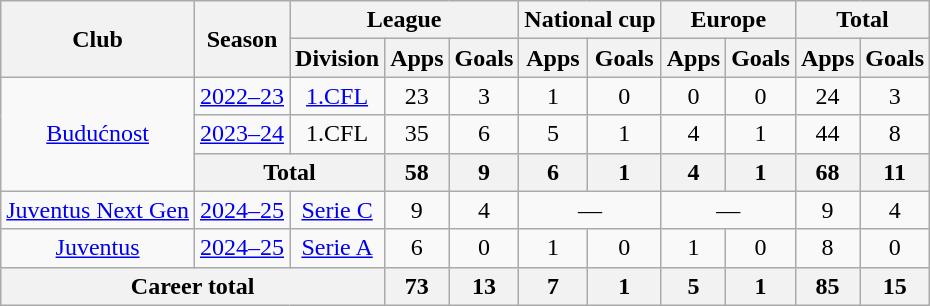<table class=wikitable style=text-align:center>
<tr>
<th rowspan=2>Club</th>
<th rowspan=2>Season</th>
<th colspan=3>League</th>
<th colspan=2>National cup</th>
<th colspan=2>Europe</th>
<th colspan=2>Total</th>
</tr>
<tr>
<th>Division</th>
<th>Apps</th>
<th>Goals</th>
<th>Apps</th>
<th>Goals</th>
<th>Apps</th>
<th>Goals</th>
<th>Apps</th>
<th>Goals</th>
</tr>
<tr>
<td rowspan=3><a href='#'>Budućnost</a></td>
<td><a href='#'>2022–23</a></td>
<td><a href='#'>1.CFL</a></td>
<td>23</td>
<td>3</td>
<td>1</td>
<td>0</td>
<td>0</td>
<td>0</td>
<td>24</td>
<td>3</td>
</tr>
<tr>
<td><a href='#'>2023–24</a></td>
<td>1.CFL</td>
<td>35</td>
<td>6</td>
<td>5</td>
<td>1</td>
<td>4</td>
<td>1</td>
<td>44</td>
<td>8</td>
</tr>
<tr>
<th colspan=2>Total</th>
<th>58</th>
<th>9</th>
<th>6</th>
<th>1</th>
<th>4</th>
<th>1</th>
<th>68</th>
<th>11</th>
</tr>
<tr>
<td><a href='#'>Juventus Next Gen</a></td>
<td><a href='#'>2024–25</a></td>
<td><a href='#'>Serie C</a></td>
<td>9</td>
<td>4</td>
<td colspan="2">—</td>
<td colspan="2">—</td>
<td>9</td>
<td>4</td>
</tr>
<tr>
<td><a href='#'>Juventus</a></td>
<td><a href='#'>2024–25</a></td>
<td><a href='#'>Serie A</a></td>
<td>6</td>
<td>0</td>
<td>1</td>
<td>0</td>
<td>1</td>
<td>0</td>
<td>8</td>
<td>0</td>
</tr>
<tr>
<th colspan=3>Career total</th>
<th>73</th>
<th>13</th>
<th>7</th>
<th>1</th>
<th>5</th>
<th>1</th>
<th>85</th>
<th>15</th>
</tr>
</table>
